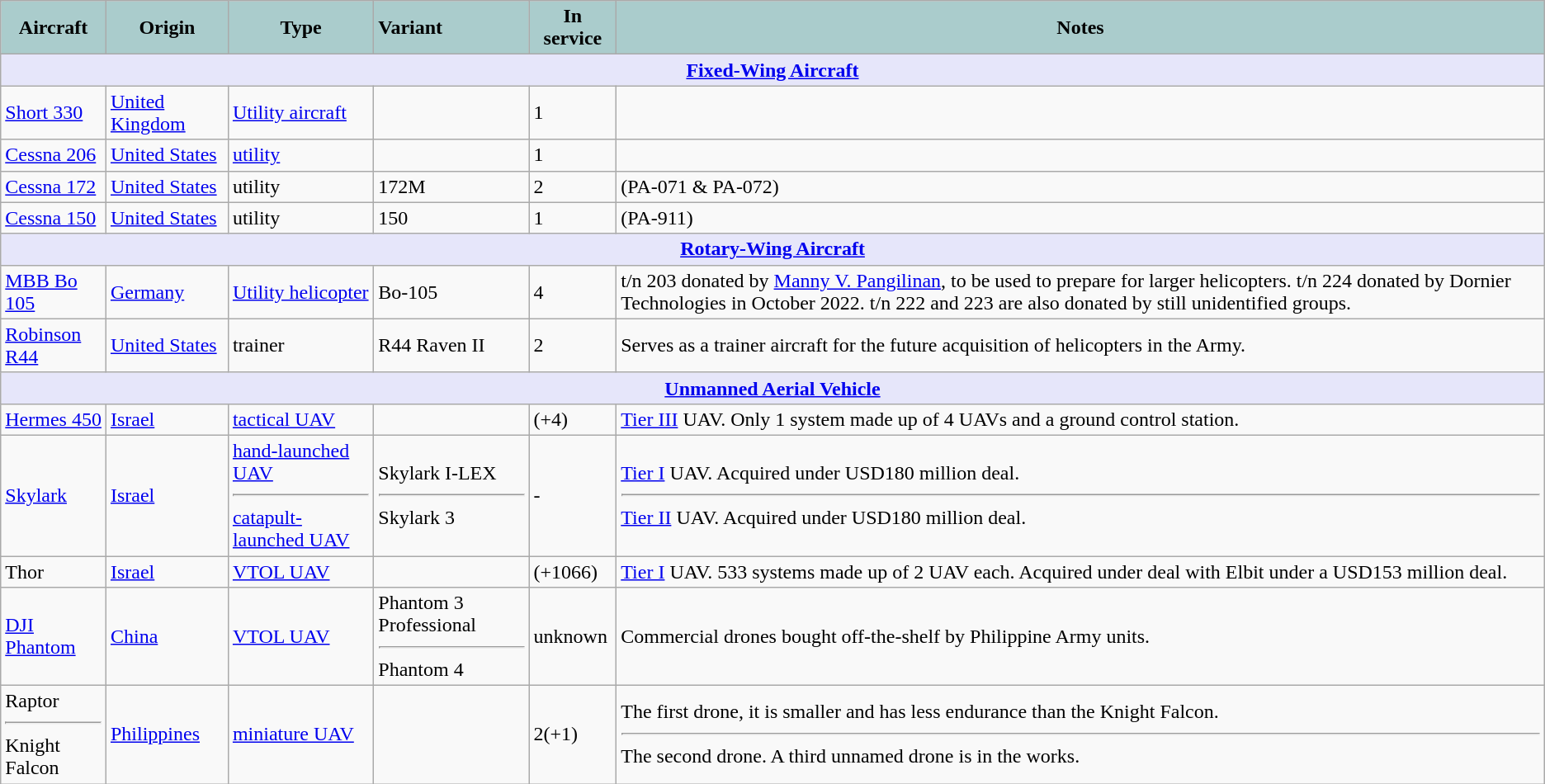<table class="wikitable">
<tr>
<th style="text-align:center; background:#acc;">Aircraft</th>
<th style="text-align: center; background:#acc;">Origin</th>
<th style="text-align:l center; background:#acc;">Type</th>
<th style="text-align:left; background:#acc;">Variant</th>
<th style="text-align:center; background:#acc;">In service</th>
<th style="text-align: center; background:#acc;">Notes</th>
</tr>
<tr>
<th style="align: center; background: lavender;" colspan="6"><a href='#'>Fixed-Wing Aircraft</a></th>
</tr>
<tr>
<td><a href='#'>Short 330</a></td>
<td><a href='#'>United Kingdom</a></td>
<td><a href='#'>Utility aircraft</a></td>
<td></td>
<td>1</td>
<td></td>
</tr>
<tr>
<td><a href='#'>Cessna 206</a></td>
<td><a href='#'>United States</a></td>
<td><a href='#'>utility</a></td>
<td></td>
<td>1</td>
<td></td>
</tr>
<tr>
<td><a href='#'>Cessna 172</a></td>
<td><a href='#'>United States</a></td>
<td>utility</td>
<td>172M</td>
<td>2</td>
<td>(PA-071 & PA-072)</td>
</tr>
<tr>
<td><a href='#'>Cessna 150</a></td>
<td><a href='#'>United States</a></td>
<td>utility</td>
<td>150</td>
<td>1</td>
<td>(PA-911) </td>
</tr>
<tr>
<th style="align: center; background: lavender;" colspan="6"><a href='#'>Rotary-Wing Aircraft</a></th>
</tr>
<tr>
<td><a href='#'>MBB Bo 105</a></td>
<td><a href='#'>Germany</a></td>
<td><a href='#'>Utility helicopter</a></td>
<td>Bo-105</td>
<td>4</td>
<td>t/n 203 donated by <a href='#'>Manny V. Pangilinan</a>, to be used to prepare for larger helicopters. t/n 224 donated by Dornier Technologies in October 2022. t/n 222 and 223 are also donated by still unidentified groups.</td>
</tr>
<tr>
<td><a href='#'>Robinson R44</a></td>
<td><a href='#'>United States</a></td>
<td>trainer</td>
<td>R44 Raven II</td>
<td>2</td>
<td>Serves as a trainer aircraft for the future acquisition of helicopters in the Army.</td>
</tr>
<tr>
<th style="text-align: center; background: Lavender;" colspan="6"><a href='#'>Unmanned Aerial Vehicle</a></th>
</tr>
<tr>
<td><a href='#'>Hermes 450</a></td>
<td><a href='#'>Israel</a></td>
<td><a href='#'>tactical UAV</a></td>
<td></td>
<td>(+4)</td>
<td><a href='#'>Tier III</a> UAV. Only 1 system made up of 4 UAVs and a ground control station.</td>
</tr>
<tr>
<td><a href='#'>Skylark</a></td>
<td><a href='#'>Israel</a></td>
<td><a href='#'>hand-launched UAV</a><hr><a href='#'>catapult-launched UAV</a></td>
<td>Skylark I-LEX<hr>Skylark 3</td>
<td>-</td>
<td><a href='#'>Tier I</a> UAV. Acquired under USD180 million deal.<hr><a href='#'>Tier II</a> UAV. Acquired under USD180 million deal.</td>
</tr>
<tr>
<td>Thor</td>
<td><a href='#'>Israel</a></td>
<td><a href='#'>VTOL UAV</a></td>
<td></td>
<td>(+1066)</td>
<td><a href='#'>Tier I</a> UAV. 533 systems made up of 2 UAV each. Acquired under deal with Elbit under a USD153 million deal.</td>
</tr>
<tr>
<td><a href='#'>DJI Phantom</a></td>
<td><a href='#'>China</a></td>
<td><a href='#'>VTOL UAV</a></td>
<td>Phantom 3 Professional<hr>Phantom 4</td>
<td>unknown</td>
<td>Commercial drones bought off-the-shelf by Philippine Army units.</td>
</tr>
<tr>
<td>Raptor<hr>Knight Falcon</td>
<td><a href='#'>Philippines</a></td>
<td><a href='#'>miniature UAV</a></td>
<td></td>
<td>2(+1)</td>
<td>The first drone, it is smaller and has less endurance than the Knight Falcon.<hr>The second drone. A third unnamed drone is in the works.</td>
</tr>
</table>
